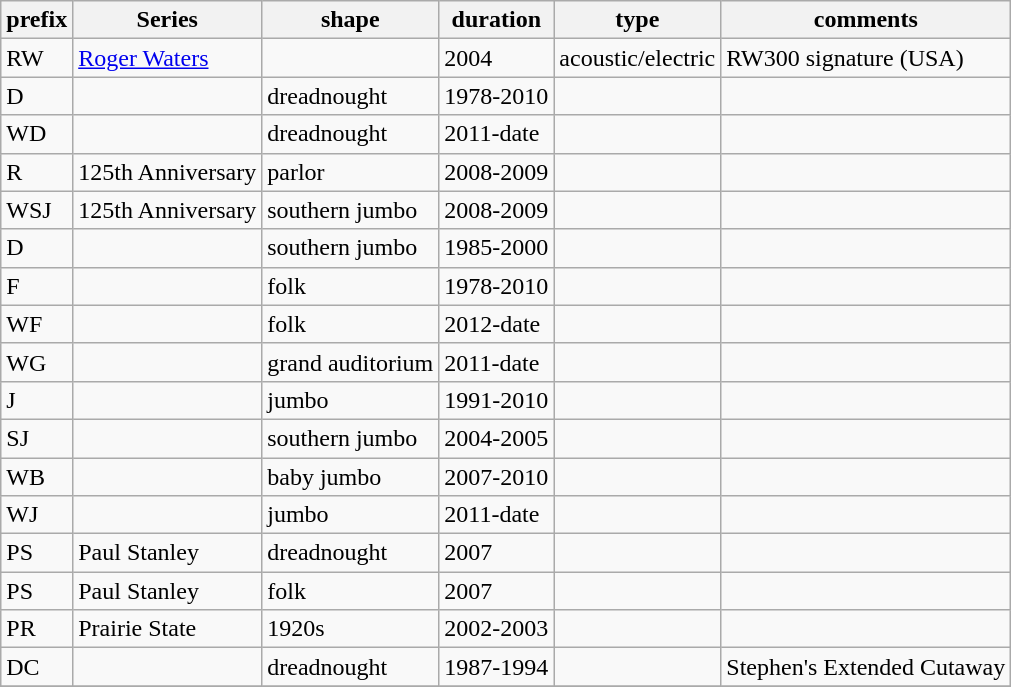<table class="wikitable sortable">
<tr>
<th>prefix</th>
<th>Series</th>
<th>shape</th>
<th>duration</th>
<th>type</th>
<th>comments</th>
</tr>
<tr>
<td>RW</td>
<td><a href='#'>Roger Waters</a></td>
<td></td>
<td>2004</td>
<td>acoustic/electric</td>
<td>RW300 signature (USA)</td>
</tr>
<tr>
<td>D</td>
<td></td>
<td>dreadnought</td>
<td>1978-2010</td>
<td></td>
<td></td>
</tr>
<tr>
<td>WD</td>
<td></td>
<td>dreadnought</td>
<td>2011-date</td>
<td></td>
<td></td>
</tr>
<tr>
<td>R</td>
<td>125th Anniversary</td>
<td>parlor</td>
<td>2008-2009</td>
<td></td>
<td></td>
</tr>
<tr>
<td>WSJ</td>
<td>125th Anniversary</td>
<td>southern jumbo</td>
<td>2008-2009</td>
<td></td>
<td></td>
</tr>
<tr>
<td>D</td>
<td></td>
<td>southern jumbo</td>
<td>1985-2000</td>
<td></td>
<td></td>
</tr>
<tr>
<td>F</td>
<td></td>
<td>folk</td>
<td>1978-2010</td>
<td></td>
<td></td>
</tr>
<tr>
<td>WF</td>
<td></td>
<td>folk</td>
<td>2012-date</td>
<td></td>
<td></td>
</tr>
<tr>
<td>WG</td>
<td></td>
<td>grand auditorium</td>
<td>2011-date</td>
<td></td>
<td></td>
</tr>
<tr>
<td>J</td>
<td></td>
<td>jumbo</td>
<td>1991-2010</td>
<td></td>
<td></td>
</tr>
<tr>
<td>SJ</td>
<td></td>
<td>southern jumbo</td>
<td>2004-2005</td>
<td></td>
<td></td>
</tr>
<tr>
<td>WB</td>
<td></td>
<td>baby jumbo</td>
<td>2007-2010</td>
<td></td>
<td></td>
</tr>
<tr>
<td>WJ</td>
<td></td>
<td>jumbo</td>
<td>2011-date</td>
<td></td>
<td></td>
</tr>
<tr>
<td>PS</td>
<td>Paul Stanley</td>
<td>dreadnought</td>
<td>2007</td>
<td></td>
<td></td>
</tr>
<tr>
<td>PS</td>
<td>Paul Stanley</td>
<td>folk</td>
<td>2007</td>
<td></td>
<td></td>
</tr>
<tr>
<td>PR</td>
<td>Prairie State</td>
<td>1920s</td>
<td>2002-2003</td>
<td></td>
<td></td>
</tr>
<tr>
<td>DC</td>
<td></td>
<td>dreadnought</td>
<td>1987-1994</td>
<td></td>
<td>Stephen's Extended Cutaway</td>
</tr>
<tr>
</tr>
</table>
